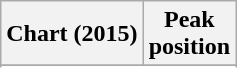<table class="wikitable sortable">
<tr>
<th>Chart (2015)</th>
<th>Peak <br> position</th>
</tr>
<tr>
</tr>
<tr>
</tr>
<tr>
</tr>
</table>
